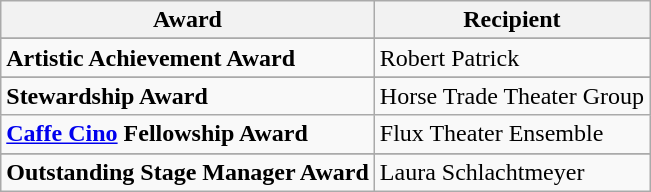<table class="wikitable">
<tr>
<th>Award</th>
<th>Recipient</th>
</tr>
<tr>
</tr>
<tr>
<td><strong>Artistic Achievement Award</strong></td>
<td>Robert Patrick</td>
</tr>
<tr>
</tr>
<tr>
<td><strong>Stewardship Award</strong></td>
<td>Horse Trade Theater Group</td>
</tr>
<tr>
<td><strong><a href='#'>Caffe Cino</a> Fellowship Award</strong></td>
<td>Flux Theater Ensemble</td>
</tr>
<tr>
</tr>
<tr>
<td><strong>Outstanding Stage Manager Award</strong></td>
<td>Laura Schlachtmeyer</td>
</tr>
</table>
